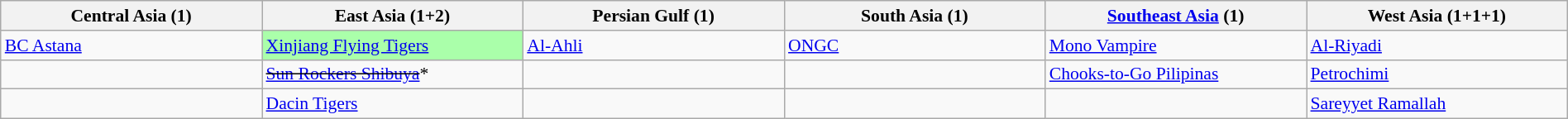<table class=wikitable style="font-size:90%;" width=100%>
<tr>
<th width=150>Central Asia (1)</th>
<th width=150>East Asia (1+2)</th>
<th width=150>Persian Gulf (1)</th>
<th width=150>South Asia (1)</th>
<th width=150><a href='#'>Southeast Asia</a> (1)</th>
<th width=150>West Asia (1+1+1)</th>
</tr>
<tr>
<td> <a href='#'>BC Astana</a></td>
<td bgcolor="#aaffaa"> <a href='#'>Xinjiang Flying Tigers</a></td>
<td> <a href='#'>Al-Ahli</a></td>
<td> <a href='#'>ONGC</a></td>
<td> <a href='#'>Mono Vampire</a></td>
<td> <a href='#'>Al-Riyadi</a></td>
</tr>
<tr>
<td></td>
<td><s> <a href='#'>Sun Rockers Shibuya</a></s>*</td>
<td></td>
<td></td>
<td> <a href='#'>Chooks-to-Go Pilipinas</a></td>
<td> <a href='#'>Petrochimi</a></td>
</tr>
<tr>
<td></td>
<td> <a href='#'>Dacin Tigers</a></td>
<td></td>
<td></td>
<td></td>
<td> <a href='#'>Sareyyet Ramallah</a></td>
</tr>
</table>
